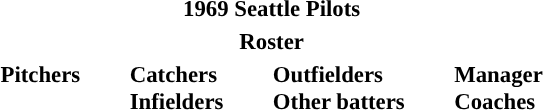<table class="toccolours" style="font-size: 95%;">
<tr>
<th colspan="10" style="text-align:center; ">1969 Seattle Pilots</th>
</tr>
<tr>
<td colspan="10" style="text-align:center; "><strong>Roster</strong></td>
</tr>
<tr>
<td valign="top"><strong>Pitchers</strong><br>























</td>
<td width="25px"></td>
<td valign="top"><strong>Catchers</strong><br>




<strong>Infielders</strong>










</td>
<td width="25px"></td>
<td valign="top"><strong>Outfielders</strong><br>










<strong>Other batters</strong>
</td>
<td width="25px"></td>
<td valign="top"><strong>Manager</strong><br>
<strong>Coaches</strong>




</td>
</tr>
<tr>
</tr>
</table>
